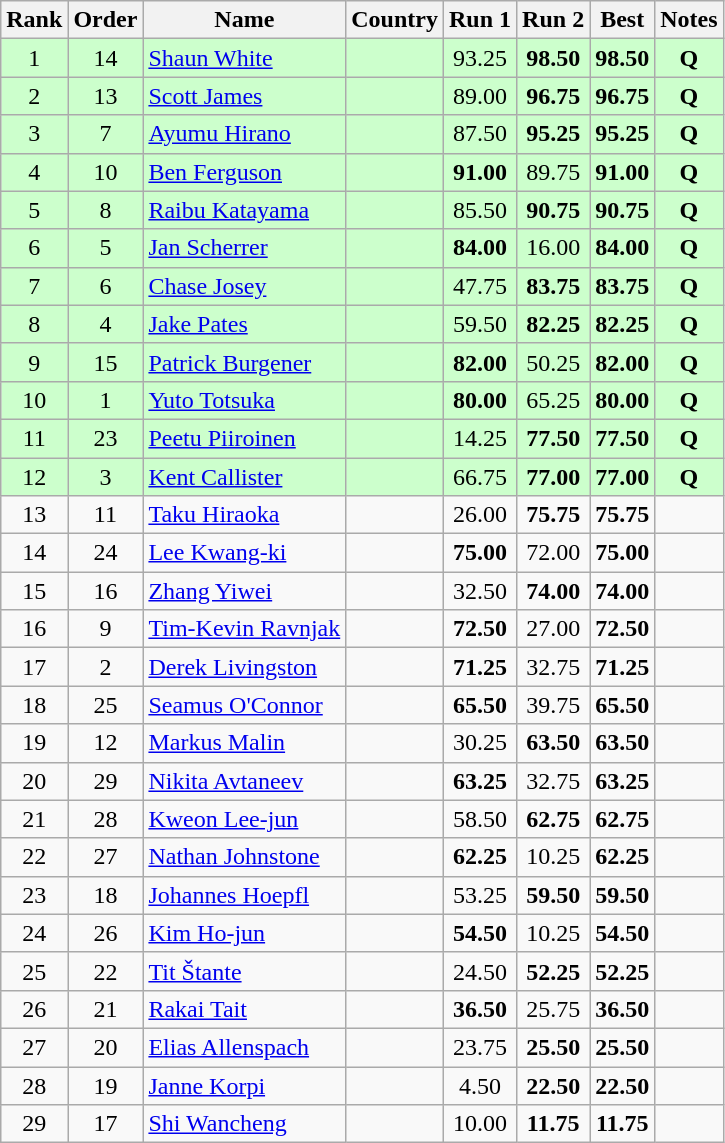<table class="wikitable sortable" style="text-align:center">
<tr>
<th>Rank</th>
<th>Order</th>
<th>Name</th>
<th>Country</th>
<th>Run 1</th>
<th>Run 2</th>
<th>Best</th>
<th>Notes</th>
</tr>
<tr bgcolor="#ccffcc">
<td>1</td>
<td>14</td>
<td align=left><a href='#'>Shaun White</a></td>
<td align=left></td>
<td>93.25</td>
<td><strong>98.50</strong></td>
<td><strong>98.50</strong></td>
<td><strong>Q</strong></td>
</tr>
<tr bgcolor="#ccffcc">
<td>2</td>
<td>13</td>
<td align=left><a href='#'>Scott James</a></td>
<td align=left></td>
<td>89.00</td>
<td><strong>96.75</strong></td>
<td><strong>96.75</strong></td>
<td><strong>Q</strong></td>
</tr>
<tr bgcolor="#ccffcc">
<td>3</td>
<td>7</td>
<td align=left><a href='#'>Ayumu Hirano</a></td>
<td align=left></td>
<td>87.50</td>
<td><strong>95.25</strong></td>
<td><strong>95.25</strong></td>
<td><strong>Q</strong></td>
</tr>
<tr bgcolor="#ccffcc">
<td>4</td>
<td>10</td>
<td align=left><a href='#'>Ben Ferguson</a></td>
<td align=left></td>
<td><strong>91.00</strong></td>
<td>89.75</td>
<td><strong>91.00</strong></td>
<td><strong>Q</strong></td>
</tr>
<tr bgcolor="#ccffcc">
<td>5</td>
<td>8</td>
<td align=left><a href='#'>Raibu Katayama</a></td>
<td align=left></td>
<td>85.50</td>
<td><strong>90.75</strong></td>
<td><strong>90.75</strong></td>
<td><strong>Q</strong></td>
</tr>
<tr bgcolor="#ccffcc">
<td>6</td>
<td>5</td>
<td align=left><a href='#'>Jan Scherrer</a></td>
<td align=left></td>
<td><strong>84.00</strong></td>
<td>16.00</td>
<td><strong>84.00</strong></td>
<td><strong>Q</strong></td>
</tr>
<tr bgcolor="#ccffcc">
<td>7</td>
<td>6</td>
<td align=left><a href='#'>Chase Josey</a></td>
<td align=left></td>
<td>47.75</td>
<td><strong>83.75</strong></td>
<td><strong>83.75</strong></td>
<td><strong>Q</strong></td>
</tr>
<tr bgcolor="#ccffcc">
<td>8</td>
<td>4</td>
<td align=left><a href='#'>Jake Pates</a></td>
<td align=left></td>
<td>59.50</td>
<td><strong>82.25</strong></td>
<td><strong>82.25</strong></td>
<td><strong>Q</strong></td>
</tr>
<tr bgcolor="#ccffcc">
<td>9</td>
<td>15</td>
<td align=left><a href='#'>Patrick Burgener</a></td>
<td align=left></td>
<td><strong>82.00</strong></td>
<td>50.25</td>
<td><strong>82.00</strong></td>
<td><strong>Q</strong></td>
</tr>
<tr bgcolor="#ccffcc">
<td>10</td>
<td>1</td>
<td align=left><a href='#'>Yuto Totsuka</a></td>
<td align=left></td>
<td><strong>80.00</strong></td>
<td>65.25</td>
<td><strong>80.00</strong></td>
<td><strong>Q</strong></td>
</tr>
<tr bgcolor="#ccffcc">
<td>11</td>
<td>23</td>
<td align=left><a href='#'>Peetu Piiroinen</a></td>
<td align=left></td>
<td>14.25</td>
<td><strong>77.50</strong></td>
<td><strong>77.50</strong></td>
<td><strong>Q</strong></td>
</tr>
<tr bgcolor="#ccffcc">
<td>12</td>
<td>3</td>
<td align=left><a href='#'>Kent Callister</a></td>
<td align=left></td>
<td>66.75</td>
<td><strong>77.00</strong></td>
<td><strong>77.00</strong></td>
<td><strong>Q</strong></td>
</tr>
<tr>
<td>13</td>
<td>11</td>
<td align=left><a href='#'>Taku Hiraoka</a></td>
<td align=left></td>
<td>26.00</td>
<td><strong>75.75</strong></td>
<td><strong>75.75</strong></td>
<td></td>
</tr>
<tr>
<td>14</td>
<td>24</td>
<td align=left><a href='#'>Lee Kwang-ki</a></td>
<td align=left></td>
<td><strong>75.00</strong></td>
<td>72.00</td>
<td><strong>75.00</strong></td>
<td></td>
</tr>
<tr>
<td>15</td>
<td>16</td>
<td align=left><a href='#'>Zhang Yiwei</a></td>
<td align=left></td>
<td>32.50</td>
<td><strong>74.00</strong></td>
<td><strong>74.00</strong></td>
<td></td>
</tr>
<tr>
<td>16</td>
<td>9</td>
<td align=left><a href='#'>Tim-Kevin Ravnjak</a></td>
<td align=left></td>
<td><strong>72.50</strong></td>
<td>27.00</td>
<td><strong>72.50</strong></td>
<td></td>
</tr>
<tr>
<td>17</td>
<td>2</td>
<td align=left><a href='#'>Derek Livingston</a></td>
<td align=left></td>
<td><strong>71.25</strong></td>
<td>32.75</td>
<td><strong>71.25</strong></td>
<td></td>
</tr>
<tr>
<td>18</td>
<td>25</td>
<td align=left><a href='#'>Seamus O'Connor</a></td>
<td align=left></td>
<td><strong>65.50</strong></td>
<td>39.75</td>
<td><strong>65.50</strong></td>
<td></td>
</tr>
<tr>
<td>19</td>
<td>12</td>
<td align=left><a href='#'>Markus Malin</a></td>
<td align=left></td>
<td>30.25</td>
<td><strong>63.50</strong></td>
<td><strong>63.50</strong></td>
<td></td>
</tr>
<tr>
<td>20</td>
<td>29</td>
<td align=left><a href='#'>Nikita Avtaneev</a></td>
<td align=left></td>
<td><strong>63.25</strong></td>
<td>32.75</td>
<td><strong>63.25</strong></td>
<td></td>
</tr>
<tr>
<td>21</td>
<td>28</td>
<td align=left><a href='#'>Kweon Lee-jun</a></td>
<td align=left></td>
<td>58.50</td>
<td><strong>62.75</strong></td>
<td><strong>62.75</strong></td>
<td></td>
</tr>
<tr>
<td>22</td>
<td>27</td>
<td align=left><a href='#'>Nathan Johnstone</a></td>
<td align=left></td>
<td><strong>62.25</strong></td>
<td>10.25</td>
<td><strong>62.25</strong></td>
<td></td>
</tr>
<tr>
<td>23</td>
<td>18</td>
<td align=left><a href='#'>Johannes Hoepfl</a></td>
<td align=left></td>
<td>53.25</td>
<td><strong>59.50</strong></td>
<td><strong>59.50</strong></td>
<td></td>
</tr>
<tr>
<td>24</td>
<td>26</td>
<td align=left><a href='#'>Kim Ho-jun</a></td>
<td align=left></td>
<td><strong>54.50</strong></td>
<td>10.25</td>
<td><strong>54.50</strong></td>
<td></td>
</tr>
<tr>
<td>25</td>
<td>22</td>
<td align=left><a href='#'>Tit Štante</a></td>
<td align=left></td>
<td>24.50</td>
<td><strong>52.25</strong></td>
<td><strong>52.25</strong></td>
<td></td>
</tr>
<tr>
<td>26</td>
<td>21</td>
<td align=left><a href='#'>Rakai Tait</a></td>
<td align=left></td>
<td><strong>36.50</strong></td>
<td>25.75</td>
<td><strong>36.50</strong></td>
<td></td>
</tr>
<tr>
<td>27</td>
<td>20</td>
<td align=left><a href='#'>Elias Allenspach</a></td>
<td align=left></td>
<td>23.75</td>
<td><strong>25.50</strong></td>
<td><strong>25.50</strong></td>
<td></td>
</tr>
<tr>
<td>28</td>
<td>19</td>
<td align=left><a href='#'>Janne Korpi</a></td>
<td align=left></td>
<td>4.50</td>
<td><strong>22.50</strong></td>
<td><strong>22.50</strong></td>
<td></td>
</tr>
<tr>
<td>29</td>
<td>17</td>
<td align=left><a href='#'>Shi Wancheng</a></td>
<td align=left></td>
<td>10.00</td>
<td><strong>11.75</strong></td>
<td><strong>11.75</strong></td>
<td></td>
</tr>
</table>
